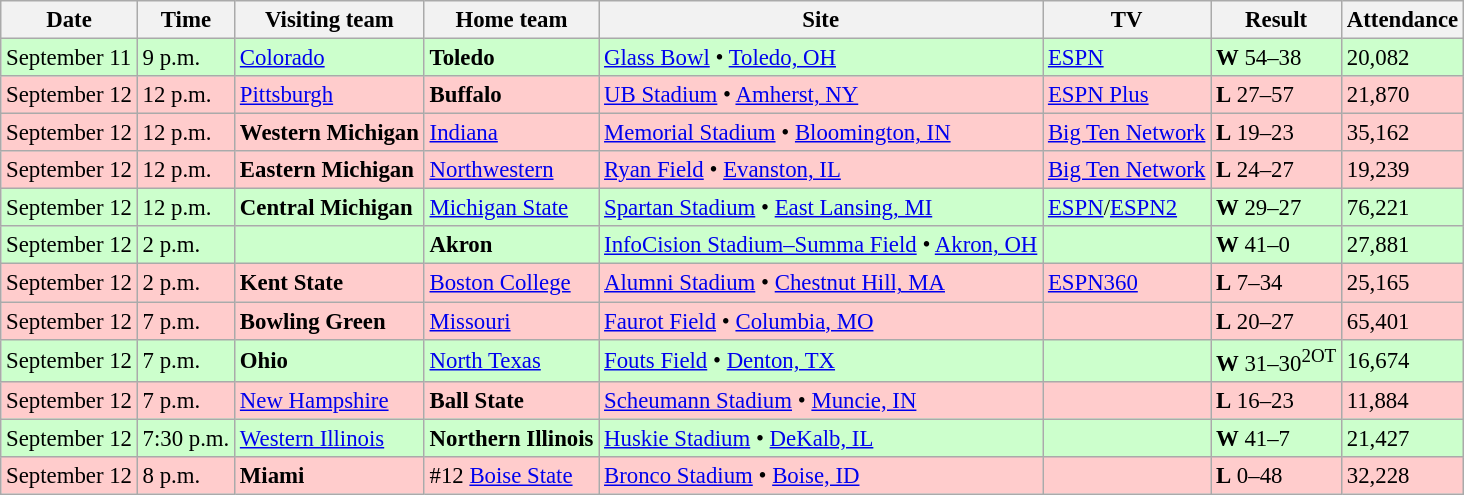<table class="wikitable" style="font-size:95%;">
<tr>
<th>Date</th>
<th>Time</th>
<th>Visiting team</th>
<th>Home team</th>
<th>Site</th>
<th>TV</th>
<th>Result</th>
<th>Attendance</th>
</tr>
<tr style="background:#cfc;">
<td>September 11</td>
<td>9 p.m.</td>
<td><a href='#'>Colorado</a></td>
<td><strong>Toledo</strong></td>
<td><a href='#'>Glass Bowl</a> • <a href='#'>Toledo, OH</a></td>
<td><a href='#'>ESPN</a></td>
<td><strong>W</strong> 54–38</td>
<td>20,082</td>
</tr>
<tr style="background:#fcc;">
<td>September 12</td>
<td>12 p.m.</td>
<td><a href='#'>Pittsburgh</a></td>
<td><strong>Buffalo</strong></td>
<td><a href='#'>UB Stadium</a> • <a href='#'>Amherst, NY</a></td>
<td><a href='#'>ESPN Plus</a></td>
<td><strong>L</strong> 27–57</td>
<td>21,870</td>
</tr>
<tr style="background:#fcc;">
<td>September 12</td>
<td>12 p.m.</td>
<td><strong>Western Michigan</strong></td>
<td><a href='#'>Indiana</a></td>
<td><a href='#'>Memorial Stadium</a> • <a href='#'>Bloomington, IN</a></td>
<td><a href='#'>Big Ten Network</a></td>
<td><strong>L</strong> 19–23</td>
<td>35,162</td>
</tr>
<tr style="background:#fcc;">
<td>September 12</td>
<td>12 p.m.</td>
<td><strong>Eastern Michigan</strong></td>
<td><a href='#'>Northwestern</a></td>
<td><a href='#'>Ryan Field</a> • <a href='#'>Evanston, IL</a></td>
<td><a href='#'>Big Ten Network</a></td>
<td><strong>L</strong> 24–27</td>
<td>19,239</td>
</tr>
<tr style="background:#cfc;">
<td>September 12</td>
<td>12 p.m.</td>
<td><strong>Central Michigan</strong></td>
<td><a href='#'>Michigan State</a></td>
<td><a href='#'>Spartan Stadium</a> • <a href='#'>East Lansing, MI</a></td>
<td><a href='#'>ESPN</a>/<a href='#'>ESPN2</a></td>
<td><strong>W</strong> 29–27</td>
<td>76,221</td>
</tr>
<tr style="background:#cfc;">
<td>September 12</td>
<td>2 p.m.</td>
<td></td>
<td><strong>Akron</strong></td>
<td><a href='#'>InfoCision Stadium–Summa Field</a> • <a href='#'>Akron, OH</a></td>
<td></td>
<td><strong>W</strong> 41–0</td>
<td>27,881</td>
</tr>
<tr style="background:#fcc;">
<td>September 12</td>
<td>2 p.m.</td>
<td><strong>Kent State</strong></td>
<td><a href='#'>Boston College</a></td>
<td><a href='#'>Alumni Stadium</a> • <a href='#'>Chestnut Hill, MA</a></td>
<td><a href='#'>ESPN360</a></td>
<td><strong>L</strong> 7–34</td>
<td>25,165</td>
</tr>
<tr style="background:#fcc;">
<td>September 12</td>
<td>7 p.m.</td>
<td><strong>Bowling Green</strong></td>
<td><a href='#'>Missouri</a></td>
<td><a href='#'>Faurot Field</a> • <a href='#'>Columbia, MO</a></td>
<td></td>
<td><strong>L</strong> 20–27</td>
<td>65,401</td>
</tr>
<tr style="background:#cfc;">
<td>September 12</td>
<td>7 p.m.</td>
<td><strong>Ohio</strong></td>
<td><a href='#'>North Texas</a></td>
<td><a href='#'>Fouts Field</a> • <a href='#'>Denton, TX</a></td>
<td></td>
<td><strong>W</strong> 31–30<sup>2OT</sup></td>
<td>16,674</td>
</tr>
<tr style="background:#fcc;">
<td>September 12</td>
<td>7 p.m.</td>
<td><a href='#'>New Hampshire</a></td>
<td><strong>Ball State</strong></td>
<td><a href='#'>Scheumann Stadium</a> • <a href='#'>Muncie, IN</a></td>
<td></td>
<td><strong>L</strong> 16–23</td>
<td>11,884</td>
</tr>
<tr style="background:#cfc;">
<td>September 12</td>
<td>7:30 p.m.</td>
<td><a href='#'>Western Illinois</a></td>
<td><strong>Northern Illinois</strong></td>
<td><a href='#'>Huskie Stadium</a> • <a href='#'>DeKalb, IL</a></td>
<td></td>
<td><strong>W</strong> 41–7</td>
<td>21,427</td>
</tr>
<tr style="background:#fcc;">
<td>September 12</td>
<td>8 p.m.</td>
<td><strong>Miami</strong></td>
<td>#12 <a href='#'>Boise State</a></td>
<td><a href='#'>Bronco Stadium</a> • <a href='#'>Boise, ID</a></td>
<td></td>
<td><strong>L</strong> 0–48</td>
<td>32,228</td>
</tr>
</table>
